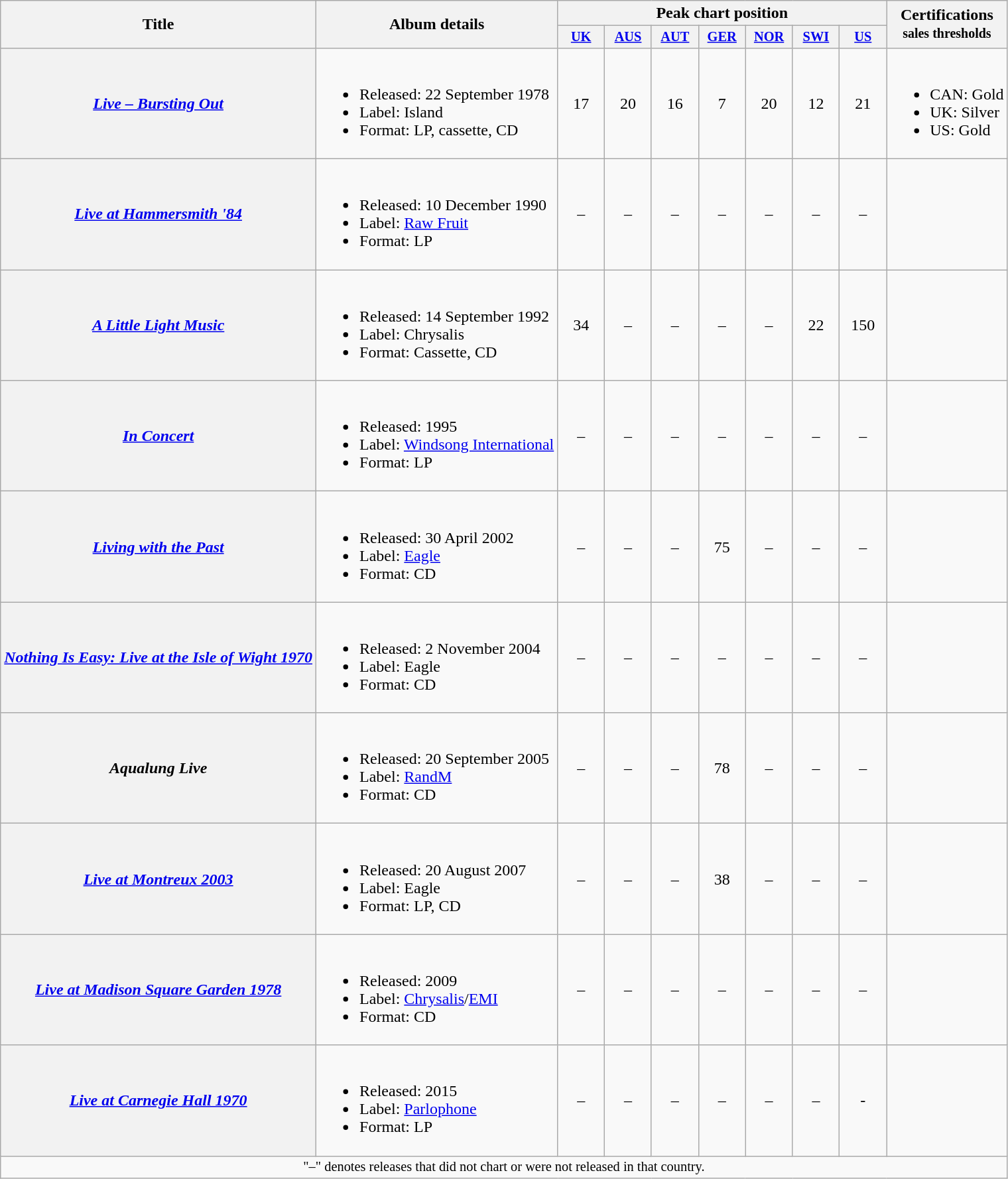<table class="wikitable plainrowheaders">
<tr>
<th rowspan="2">Title</th>
<th rowspan="2">Album details</th>
<th colspan="7">Peak chart position</th>
<th rowspan="2">Certifications<br><small>sales thresholds</small></th>
</tr>
<tr>
<th style="width:3em;font-size:85%"><a href='#'>UK</a><br></th>
<th style="width:3em;font-size:85%"><a href='#'>AUS</a><br></th>
<th style="width:3em;font-size:85%"><a href='#'>AUT</a><br></th>
<th style="width:3em;font-size:85%"><a href='#'>GER</a><br></th>
<th style="width:3em;font-size:85%"><a href='#'>NOR</a><br></th>
<th style="width:3em;font-size:85%"><a href='#'>SWI</a><br></th>
<th style="width:3em;font-size:85%"><a href='#'>US</a><br></th>
</tr>
<tr>
<th scope="row"><em><a href='#'>Live – Bursting Out</a></em></th>
<td><br><ul><li>Released: 22 September 1978</li><li>Label: Island</li><li>Format: LP, cassette, CD</li></ul></td>
<td style="text-align:center;">17</td>
<td style="text-align:center;">20</td>
<td style="text-align:center;">16</td>
<td style="text-align:center;">7</td>
<td style="text-align:center;">20</td>
<td style="text-align:center;">12</td>
<td style="text-align:center;">21</td>
<td><br><ul><li>CAN: Gold</li><li>UK: Silver</li><li>US: Gold</li></ul></td>
</tr>
<tr>
<th scope="row"><em><a href='#'>Live at Hammersmith '84</a></em></th>
<td><br><ul><li>Released: 10 December 1990</li><li>Label: <a href='#'>Raw Fruit</a></li><li>Format: LP</li></ul></td>
<td style="text-align:center;">–</td>
<td style="text-align:center;">–</td>
<td style="text-align:center;">–</td>
<td style="text-align:center;">–</td>
<td style="text-align:center;">–</td>
<td style="text-align:center;">–</td>
<td style="text-align:center;">–</td>
<td></td>
</tr>
<tr>
<th scope="row"><em><a href='#'>A Little Light Music</a></em></th>
<td><br><ul><li>Released: 14 September 1992</li><li>Label: Chrysalis</li><li>Format: Cassette, CD</li></ul></td>
<td style="text-align:center;">34</td>
<td style="text-align:center;">–</td>
<td style="text-align:center;">–</td>
<td style="text-align:center;">–</td>
<td style="text-align:center;">–</td>
<td style="text-align:center;">22</td>
<td style="text-align:center;">150</td>
<td></td>
</tr>
<tr>
<th scope="row"><em><a href='#'>In Concert</a></em></th>
<td><br><ul><li>Released: 1995</li><li>Label: <a href='#'>Windsong International</a></li><li>Format: LP</li></ul></td>
<td style="text-align:center;">–</td>
<td style="text-align:center;">–</td>
<td style="text-align:center;">–</td>
<td style="text-align:center;">–</td>
<td style="text-align:center;">–</td>
<td style="text-align:center;">–</td>
<td style="text-align:center;">–</td>
<td></td>
</tr>
<tr>
<th scope="row"><em><a href='#'>Living with the Past</a></em></th>
<td><br><ul><li>Released: 30 April 2002</li><li>Label: <a href='#'>Eagle</a></li><li>Format: CD</li></ul></td>
<td style="text-align:center;">–</td>
<td style="text-align:center;">–</td>
<td style="text-align:center;">–</td>
<td style="text-align:center;">75</td>
<td style="text-align:center;">–</td>
<td style="text-align:center;">–</td>
<td style="text-align:center;">–</td>
<td></td>
</tr>
<tr>
<th scope="row"><em><a href='#'>Nothing Is Easy: Live at the Isle of Wight 1970</a></em></th>
<td><br><ul><li>Released: 2 November 2004</li><li>Label: Eagle</li><li>Format: CD</li></ul></td>
<td style="text-align:center;">–</td>
<td style="text-align:center;">–</td>
<td style="text-align:center;">–</td>
<td style="text-align:center;">–</td>
<td style="text-align:center;">–</td>
<td style="text-align:center;">–</td>
<td style="text-align:center;">–</td>
<td></td>
</tr>
<tr>
<th scope="row"><em>Aqualung Live</em></th>
<td><br><ul><li>Released: 20 September 2005</li><li>Label: <a href='#'>RandM</a></li><li>Format: CD</li></ul></td>
<td style="text-align:center;">–</td>
<td style="text-align:center;">–</td>
<td style="text-align:center;">–</td>
<td style="text-align:center;">78</td>
<td style="text-align:center;">–</td>
<td style="text-align:center;">–</td>
<td style="text-align:center;">–</td>
<td></td>
</tr>
<tr>
<th scope="row"><em><a href='#'>Live at Montreux 2003</a></em></th>
<td><br><ul><li>Released: 20 August 2007</li><li>Label: Eagle</li><li>Format: LP, CD</li></ul></td>
<td style="text-align:center;">–</td>
<td style="text-align:center;">–</td>
<td style="text-align:center;">–</td>
<td style="text-align:center;">38</td>
<td style="text-align:center;">–</td>
<td style="text-align:center;">–</td>
<td style="text-align:center;">–</td>
<td></td>
</tr>
<tr>
<th scope="row"><em><a href='#'>Live at Madison Square Garden 1978</a></em></th>
<td><br><ul><li>Released: 2009</li><li>Label: <a href='#'>Chrysalis</a>/<a href='#'>EMI</a></li><li>Format: CD</li></ul></td>
<td style="text-align:center;">–</td>
<td style="text-align:center;">–</td>
<td style="text-align:center;">–</td>
<td style="text-align:center;">–</td>
<td style="text-align:center;">–</td>
<td style="text-align:center;">–</td>
<td style="text-align:center;">–</td>
<td></td>
</tr>
<tr>
<th scope="row"><em><a href='#'>Live at Carnegie Hall 1970</a></em></th>
<td><br><ul><li>Released: 2015</li><li>Label: <a href='#'>Parlophone</a></li><li>Format: LP</li></ul></td>
<td style="text-align:center;">–</td>
<td style="text-align:center;">–</td>
<td style="text-align:center;">–</td>
<td style="text-align:center;">–</td>
<td style="text-align:center;">–</td>
<td style="text-align:center;">–</td>
<td style="text-align:center;">-</td>
<td></td>
</tr>
<tr>
<td colspan="11" style="text-align:center; font-size:85%;">"–" denotes releases that did not chart or were not released in that country.</td>
</tr>
</table>
